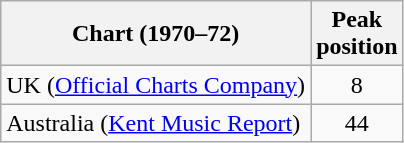<table class="wikitable">
<tr>
<th>Chart (1970–72)</th>
<th>Peak<br>position</th>
</tr>
<tr>
<td>UK (<a href='#'>Official Charts Company</a>)</td>
<td style="text-align:center;">8</td>
</tr>
<tr>
<td>Australia (<a href='#'>Kent Music Report</a>)</td>
<td style="text-align:center;">44</td>
</tr>
</table>
